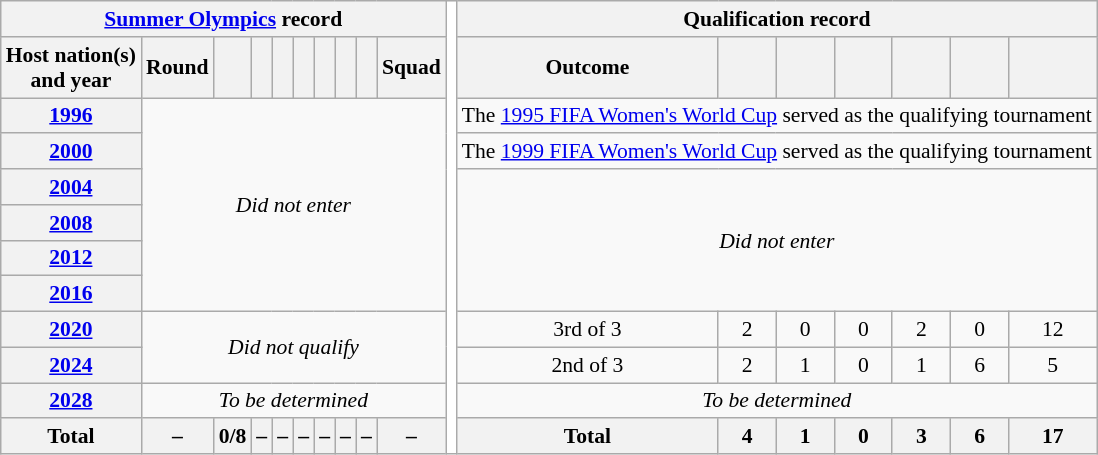<table class="wikitable" style="font-size:90%; text-align:center;">
<tr>
<th colspan="10"><a href='#'>Summer Olympics</a> record</th>
<th rowspan="12" style="width:1%;background:white"></th>
<th colspan="7">Qualification record</th>
</tr>
<tr>
<th scope="col">Host nation(s)<br>and year</th>
<th scope="col">Round</th>
<th scope="col"></th>
<th scope="col"></th>
<th scope="col"></th>
<th scope="col"></th>
<th scope="col"></th>
<th scope="col"></th>
<th scope="col"></th>
<th scope="col">Squad</th>
<th scope="col">Outcome</th>
<th scope="col"></th>
<th scope="col"></th>
<th scope="col"></th>
<th scope="col"></th>
<th scope="col"></th>
<th scope="col"></th>
</tr>
<tr>
<th scope="row"> <a href='#'>1996</a></th>
<td colspan="9" rowspan="6"><em>Did not enter</em></td>
<td colspan="7">The <a href='#'>1995 FIFA Women's World Cup</a> served as the qualifying tournament</td>
</tr>
<tr>
<th scope="row"> <a href='#'>2000</a></th>
<td colspan="7">The <a href='#'>1999 FIFA Women's World Cup</a> served as the qualifying tournament</td>
</tr>
<tr>
<th scope="row"> <a href='#'>2004</a></th>
<td colspan="7" rowspan="4"><em>Did not enter</em></td>
</tr>
<tr>
<th scope="row"> <a href='#'>2008</a></th>
</tr>
<tr>
<th scope="row"> <a href='#'>2012</a></th>
</tr>
<tr>
<th scope="row"> <a href='#'>2016</a></th>
</tr>
<tr>
<th scope="row"> <a href='#'>2020</a></th>
<td colspan="9" rowspan="2"><em>Did not qualify</em></td>
<td>3rd of 3</td>
<td>2</td>
<td>0</td>
<td>0</td>
<td>2</td>
<td>0</td>
<td>12</td>
</tr>
<tr>
<th> <a href='#'>2024</a></th>
<td>2nd of 3</td>
<td>2</td>
<td>1</td>
<td>0</td>
<td>1</td>
<td>6</td>
<td>5</td>
</tr>
<tr>
<th> <a href='#'>2028</a></th>
<td colspan="9"><em>To be determined</em></td>
<td colspan="7"><em>To be determined</em></td>
</tr>
<tr>
<th>Total</th>
<th>–</th>
<th>0/8</th>
<th>–</th>
<th>–</th>
<th>–</th>
<th>–</th>
<th>–</th>
<th>–</th>
<th>–</th>
<th>Total</th>
<th>4</th>
<th>1</th>
<th>0</th>
<th>3</th>
<th>6</th>
<th>17</th>
</tr>
</table>
